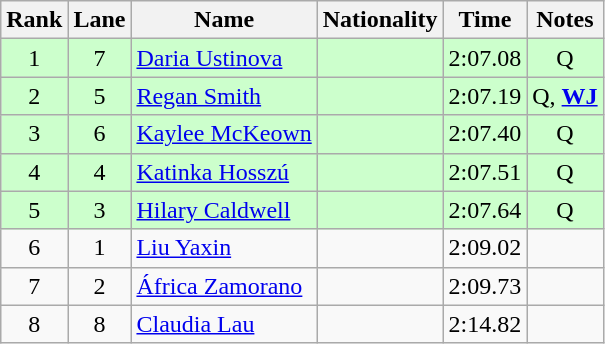<table class="wikitable sortable" style="text-align:center">
<tr>
<th>Rank</th>
<th>Lane</th>
<th>Name</th>
<th>Nationality</th>
<th>Time</th>
<th>Notes</th>
</tr>
<tr bgcolor=ccffcc>
<td>1</td>
<td>7</td>
<td align=left><a href='#'>Daria Ustinova</a></td>
<td align=left></td>
<td>2:07.08</td>
<td>Q</td>
</tr>
<tr bgcolor=ccffcc>
<td>2</td>
<td>5</td>
<td align=left><a href='#'>Regan Smith</a></td>
<td align=left></td>
<td>2:07.19</td>
<td>Q, <strong><a href='#'>WJ</a></strong></td>
</tr>
<tr bgcolor=ccffcc>
<td>3</td>
<td>6</td>
<td align=left><a href='#'>Kaylee McKeown</a></td>
<td align=left></td>
<td>2:07.40</td>
<td>Q</td>
</tr>
<tr bgcolor=ccffcc>
<td>4</td>
<td>4</td>
<td align=left><a href='#'>Katinka Hosszú</a></td>
<td align=left></td>
<td>2:07.51</td>
<td>Q</td>
</tr>
<tr bgcolor=ccffcc>
<td>5</td>
<td>3</td>
<td align=left><a href='#'>Hilary Caldwell</a></td>
<td align=left></td>
<td>2:07.64</td>
<td>Q</td>
</tr>
<tr>
<td>6</td>
<td>1</td>
<td align=left><a href='#'>Liu Yaxin</a></td>
<td align=left></td>
<td>2:09.02</td>
<td></td>
</tr>
<tr>
<td>7</td>
<td>2</td>
<td align=left><a href='#'>África Zamorano</a></td>
<td align=left></td>
<td>2:09.73</td>
<td></td>
</tr>
<tr>
<td>8</td>
<td>8</td>
<td align=left><a href='#'>Claudia Lau</a></td>
<td align=left></td>
<td>2:14.82</td>
<td></td>
</tr>
</table>
